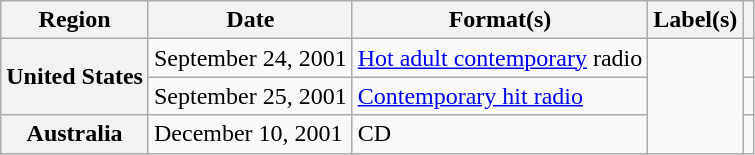<table class="wikitable plainrowheaders">
<tr>
<th scope="col">Region</th>
<th scope="col">Date</th>
<th scope="col">Format(s)</th>
<th scope="col">Label(s)</th>
<th scope="col"></th>
</tr>
<tr>
<th scope="row" rowspan="2">United States</th>
<td>September 24, 2001</td>
<td><a href='#'>Hot adult contemporary</a> radio</td>
<td rowspan="3"></td>
<td></td>
</tr>
<tr>
<td>September 25, 2001</td>
<td><a href='#'>Contemporary hit radio</a></td>
<td></td>
</tr>
<tr>
<th scope="row">Australia</th>
<td>December 10, 2001</td>
<td>CD</td>
<td></td>
</tr>
</table>
